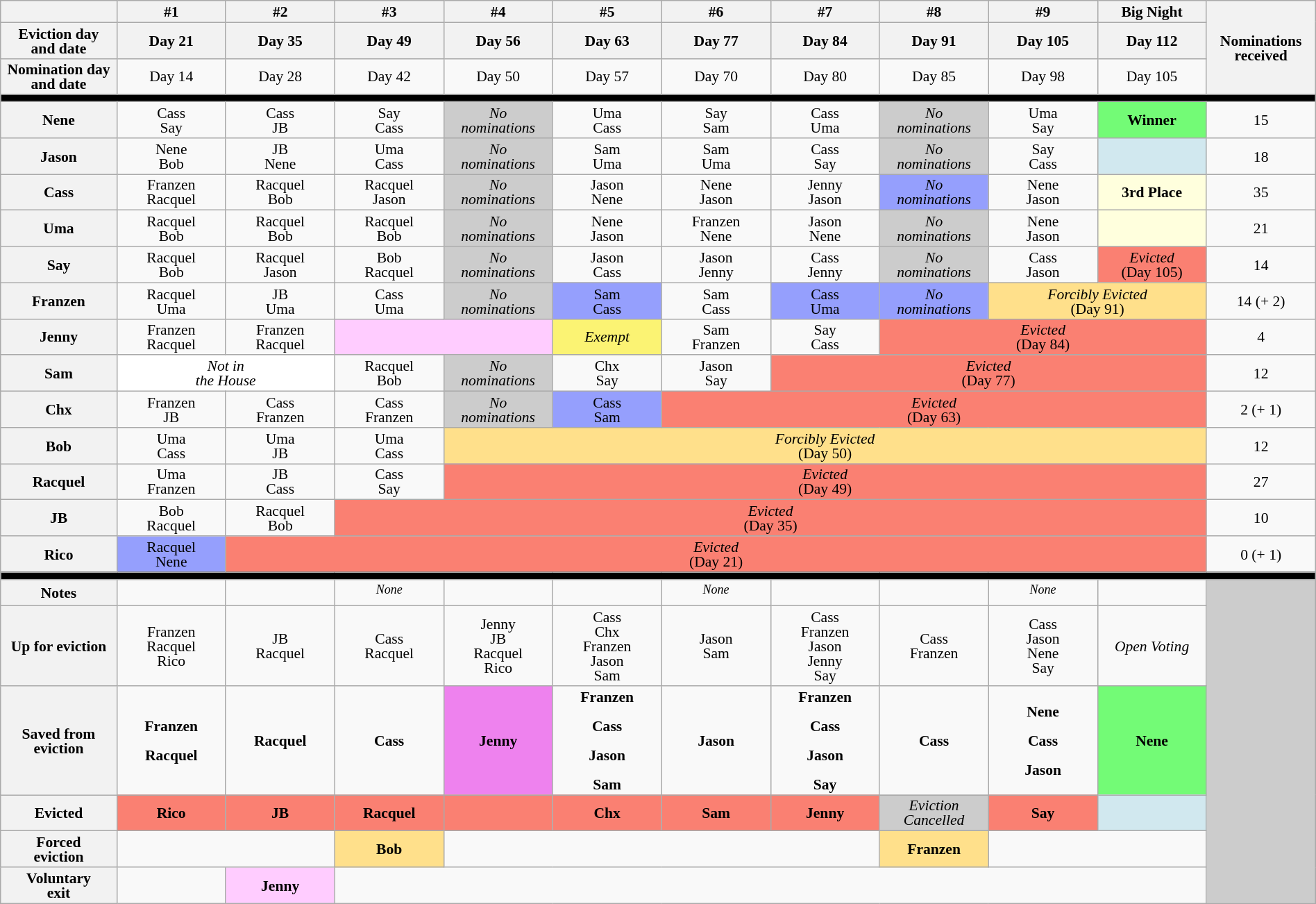<table class="wikitable" style="text-align:center; font-size:90%; line-height:14px; width:100%;">
<tr>
<th style="width: 8%;"></th>
<th style="width: 7.5%;">#1</th>
<th style="width: 7.5%;">#2</th>
<th style="width: 7.5%;">#3</th>
<th style="width: 7.5%;">#4</th>
<th style="width: 7.5%;">#5</th>
<th style="width: 7.5%;">#6</th>
<th style="width: 7.5%;">#7</th>
<th style="width: 7.5%;">#8</th>
<th style="width: 7.5%;">#9</th>
<th style="width: 7.5%;">Big Night</th>
<th style="width: 7.5%;" rowspan=3>Nominations received</th>
</tr>
<tr>
<th>Eviction day<br>and date</th>
<th style="width: 7.5%;">Day 21 <br></th>
<th style="width: 7.5%;">Day 35 <br></th>
<th style="width: 7.5%;">Day 49<br></th>
<th style="width: 7.5%;">Day 56 <br></th>
<th style="width: 7.5%;">Day 63<br></th>
<th style="width: 7.5%;">Day 77<br></th>
<th style="width: 7.5%;">Day 84<br></th>
<th>Day 91<br></th>
<th>Day 105<br></th>
<th>Day 112<br></th>
</tr>
<tr>
<th>Nomination day<br>and date</th>
<td>Day 14<br></td>
<td>Day 28<br></td>
<td>Day 42<br></td>
<td>Day 50<br></td>
<td>Day 57<br></td>
<td>Day 70<br></td>
<td>Day 80<br></td>
<td>Day 85<br></td>
<td>Day 98<br></td>
<td>Day 105<br></td>
</tr>
<tr>
<th style="background:#000000;" colspan=12></th>
</tr>
<tr>
<th>Nene</th>
<td>Cass<br>Say</td>
<td>Cass<br>JB</td>
<td>Say<br>Cass</td>
<td style="background:#CCCCCC;"><em>No<br>nominations</em></td>
<td>Uma<br>Cass</td>
<td>Say<br>Sam</td>
<td>Cass<br>Uma</td>
<td style="background:#CCCCCC;"><em>No<br>nominations</em></td>
<td>Uma<br>Say</td>
<td style="background:#73FB76;"><strong>Winner</strong></td>
<td>15</td>
</tr>
<tr>
<th>Jason</th>
<td>Nene<br>Bob</td>
<td>JB<br>Nene</td>
<td>Uma<br>Cass</td>
<td style="background:#CCCCCC;"><em>No<br>nominations</em></td>
<td>Sam<br>Uma</td>
<td>Sam<br>Uma</td>
<td>Cass<br>Say</td>
<td style="background:#CCCCCC;"><em>No<br>nominations</em></td>
<td>Say<br>Cass</td>
<td style="background:#D1E8EF;"><strong></strong></td>
<td>18</td>
</tr>
<tr>
<th>Cass</th>
<td>Franzen<br>Racquel</td>
<td>Racquel<br>Bob</td>
<td>Racquel<br>Jason</td>
<td style="background:#CCCCCC;"><em>No<br>nominations</em></td>
<td>Jason<br>Nene</td>
<td>Nene<br>Jason</td>
<td>Jenny<br>Jason</td>
<td style="background:#959FFD;"><em>No<br>nominations</em></td>
<td>Nene<br>Jason</td>
<td style="background:#FFFFDD;"><strong>3rd Place</strong></td>
<td>35</td>
</tr>
<tr>
<th>Uma</th>
<td>Racquel<br>Bob</td>
<td>Racquel<br>Bob</td>
<td>Racquel<br>Bob</td>
<td style="background:#CCCCCC;"><em>No<br>nominations</em></td>
<td>Nene<br>Jason</td>
<td>Franzen<br>Nene</td>
<td>Jason<br>Nene</td>
<td style="background:#CCCCCC;"><em>No<br>nominations</em></td>
<td>Nene<br>Jason</td>
<td style="background:#FFFFDD;"><strong></strong></td>
<td>21</td>
</tr>
<tr>
<th>Say</th>
<td>Racquel<br>Bob</td>
<td>Racquel<br>Jason</td>
<td>Bob<br>Racquel</td>
<td style="background:#CCCCCC;"><em>No<br>nominations</em></td>
<td>Jason<br>Cass</td>
<td>Jason<br>Jenny</td>
<td>Cass<br>Jenny</td>
<td style="background:#CCCCCC;"><em>No<br>nominations</em></td>
<td>Cass<br>Jason</td>
<td style="background:#FA8072;" colspan=1><em>Evicted</em><br>(Day 105)</td>
<td>14</td>
</tr>
<tr>
<th>Franzen</th>
<td>Racquel<br>Uma</td>
<td>JB<br>Uma</td>
<td>Cass<br>Uma</td>
<td style="background:#CCCCCC;"><em>No<br>nominations</em></td>
<td style="background:#959FFD;">Sam<br>Cass</td>
<td>Sam<br>Cass</td>
<td style="background:#959FFD;">Cass<br>Uma</td>
<td style="background:#959FFD;"><em>No<br>nominations</em></td>
<td style="background:#FFE08B;" colspan=2><em>Forcibly Evicted</em><br> (Day 91)</td>
<td>14 (+ 2)</td>
</tr>
<tr>
<th>Jenny</th>
<td>Franzen<br>Racquel</td>
<td>Franzen<br>Racquel</td>
<td colspan="2" style="background:#ffccff;"></td>
<td style="background:#FBF373;"><em>Exempt</em></td>
<td>Sam<br>Franzen</td>
<td>Say<br>Cass</td>
<td style="background:#FA8072;" colspan=3><em>Evicted</em><br>(Day 84)</td>
<td>4</td>
</tr>
<tr>
<th>Sam</th>
<td style="background:#FFFFFF" colspan=2><em>Not in<br>the House</em></td>
<td>Racquel<br>Bob</td>
<td style="background:#CCCCCC;"><em>No<br>nominations</em></td>
<td>Chx<br> Say</td>
<td>Jason<br>Say</td>
<td style="background:#FA8072;" colspan=4><em>Evicted</em><br>(Day 77)</td>
<td>12</td>
</tr>
<tr>
<th>Chx</th>
<td>Franzen<br>JB</td>
<td>Cass<br>Franzen</td>
<td>Cass<br>Franzen</td>
<td style="background:#CCCCCC;"><em>No<br>nominations</em></td>
<td style="background:#959FFD;">Cass<br>Sam</td>
<td style="background:#FA8072;" colspan=5><em>Evicted</em><br>(Day 63)</td>
<td>2 (+ 1)</td>
</tr>
<tr>
<th>Bob</th>
<td>Uma<br>Cass</td>
<td>Uma<br>JB</td>
<td>Uma<br>Cass</td>
<td style="background:#FFE08B;"colspan=7><em>Forcibly Evicted</em><br>(Day 50)</td>
<td>12</td>
</tr>
<tr>
<th>Racquel</th>
<td>Uma<br>Franzen</td>
<td>JB<br>Cass</td>
<td>Cass<br>Say</td>
<td style="background:#FA8072;" colspan=7><em>Evicted</em><br>(Day 49)</td>
<td>27</td>
</tr>
<tr>
<th>JB</th>
<td>Bob<br>Racquel</td>
<td>Racquel<br>Bob</td>
<td style="background:#FA8072;" colspan=8><em>Evicted</em><br>(Day 35)</td>
<td>10</td>
</tr>
<tr>
<th>Rico</th>
<td style="background:#959FFD;">Racquel<br>Nene</td>
<td style="background:#FA8072;" colspan=9><em>Evicted</em><br>(Day 21)</td>
<td>0 (+ 1)</td>
</tr>
<tr>
<th style="background:#000000;" colspan=12></th>
</tr>
<tr>
<th>Notes</th>
<td></td>
<td></td>
<td><sup><em>None</em></sup></td>
<td></td>
<td></td>
<td><sup><em>None</em></sup></td>
<td></td>
<td></td>
<td><sup><em>None</em></sup></td>
<td></td>
<td rowspan=6 style="background:#CCCCCC"></td>
</tr>
<tr>
<th>Up for eviction</th>
<td>Franzen<br>Racquel<br>Rico</td>
<td>JB<br>Racquel</td>
<td>Cass<br>Racquel</td>
<td>Jenny<br>JB<br>Racquel<br>Rico</td>
<td>Cass<br>Chx <br>Franzen<br>Jason<br>Sam</td>
<td>Jason<br>Sam</td>
<td>Cass<br>Franzen<br>Jason<br>Jenny<br>Say</td>
<td>Cass<br>Franzen</td>
<td>Cass<br>Jason<br>Nene<br>Say</td>
<td><em>Open Voting</em></td>
</tr>
<tr>
<th>Saved from eviction</th>
<td><strong>Franzen</strong><br><br><strong>Racquel</strong><br></td>
<td><strong>Racquel</strong><br></td>
<td><strong>Cass</strong><br></td>
<td style="background:violet"><strong>Jenny</strong><br></td>
<td><strong>Franzen</strong><br><br><strong>Cass</strong><br><br><strong>Jason</strong><br><br><strong>Sam</strong><br></td>
<td><strong>Jason</strong><br></td>
<td><strong>Franzen</strong><br><br><strong>Cass</strong><br><br><strong>Jason</strong><br><br><strong>Say</strong><br></td>
<td><strong>Cass</strong><br></td>
<td><strong>Nene</strong><br><br><strong>Cass</strong><br><br><strong>Jason</strong><br></td>
<td style="background:#73FB76"><strong>Nene</strong><br></td>
</tr>
<tr>
<th>Evicted</th>
<td style="background:#FA8072"><strong>Rico</strong><br></td>
<td style="background:#FA8072"><strong>JB</strong><br></td>
<td style="background:#FA8072"><strong>Racquel</strong><br></td>
<td style="background:#FA8072"><br></td>
<td style="background:#FA8072"><strong>Chx</strong><br></td>
<td style="background:#FA8072"><strong>Sam</strong><br></td>
<td style="background:#FA8072"><strong>Jenny</strong><br></td>
<td style="background:#CCCCCC"><em>Eviction Cancelled</em></td>
<td style="background:#FA8072"><strong>Say</strong><br></td>
<td style="background:#D1E8EF"><br></td>
</tr>
<tr>
<th>Forced<br>eviction</th>
<td colspan=2></td>
<td style="background:#FFE08B;"><strong>Bob</strong></td>
<td colspan=4></td>
<td style="background:#FFE08B;"><strong>Franzen</strong></td>
<td colspan="2"></td>
</tr>
<tr>
<th>Voluntary<br>exit</th>
<td></td>
<td style="background:#FFCCFF;"><strong>Jenny</strong></td>
<td colspan=8></td>
</tr>
</table>
